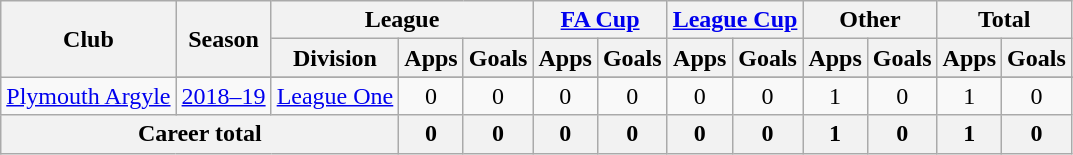<table class="wikitable" style="text-align:center">
<tr>
<th rowspan="2">Club</th>
<th rowspan="2">Season</th>
<th colspan="3">League</th>
<th colspan="2"><a href='#'>FA Cup</a></th>
<th colspan="2"><a href='#'>League Cup</a></th>
<th colspan="2">Other</th>
<th colspan="2">Total</th>
</tr>
<tr>
<th>Division</th>
<th>Apps</th>
<th>Goals</th>
<th>Apps</th>
<th>Goals</th>
<th>Apps</th>
<th>Goals</th>
<th>Apps</th>
<th>Goals</th>
<th>Apps</th>
<th>Goals</th>
</tr>
<tr>
<td rowspan="2"><a href='#'>Plymouth Argyle</a></td>
</tr>
<tr>
<td><a href='#'>2018–19</a></td>
<td><a href='#'>League One</a></td>
<td>0</td>
<td>0</td>
<td>0</td>
<td>0</td>
<td>0</td>
<td>0</td>
<td>1</td>
<td>0</td>
<td>1</td>
<td>0</td>
</tr>
<tr>
<th colspan="3">Career total</th>
<th>0</th>
<th>0</th>
<th>0</th>
<th>0</th>
<th>0</th>
<th>0</th>
<th>1</th>
<th>0</th>
<th>1</th>
<th>0</th>
</tr>
</table>
